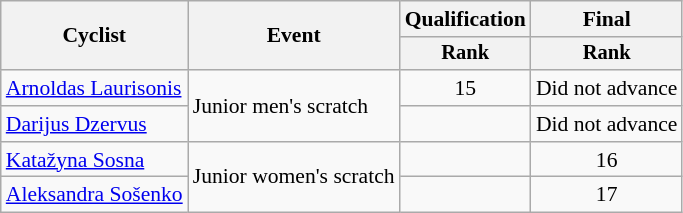<table class="wikitable" style="font-size:90%">
<tr>
<th rowspan="2">Cyclist</th>
<th rowspan="2">Event</th>
<th>Qualification</th>
<th>Final</th>
</tr>
<tr style="font-size:95%">
<th>Rank</th>
<th>Rank</th>
</tr>
<tr align=center>
<td align=left><a href='#'>Arnoldas Laurisonis</a></td>
<td align=left rowspan=2>Junior men's scratch</td>
<td>15</td>
<td>Did not advance</td>
</tr>
<tr align=center>
<td align=left><a href='#'>Darijus Dzervus</a></td>
<td></td>
<td>Did not advance</td>
</tr>
<tr align=center>
<td align=left><a href='#'>Katažyna Sosna</a></td>
<td align=left rowspan=2>Junior women's scratch</td>
<td></td>
<td>16</td>
</tr>
<tr align=center>
<td align=left><a href='#'>Aleksandra Sošenko</a></td>
<td></td>
<td>17</td>
</tr>
</table>
